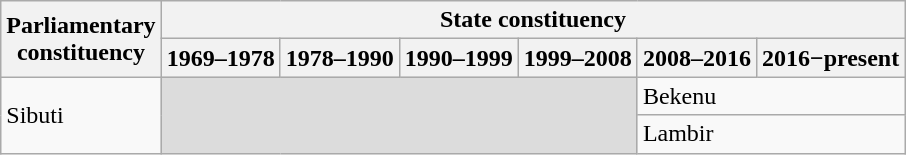<table class="wikitable">
<tr>
<th rowspan="2">Parliamentary<br>constituency</th>
<th colspan="6">State constituency</th>
</tr>
<tr>
<th>1969–1978</th>
<th>1978–1990</th>
<th>1990–1999</th>
<th>1999–2008</th>
<th>2008–2016</th>
<th>2016−present</th>
</tr>
<tr>
<td rowspan="2">Sibuti</td>
<td colspan="4" rowspan="2" bgcolor="dcdcdc"></td>
<td colspan="2">Bekenu</td>
</tr>
<tr>
<td colspan="2">Lambir</td>
</tr>
</table>
